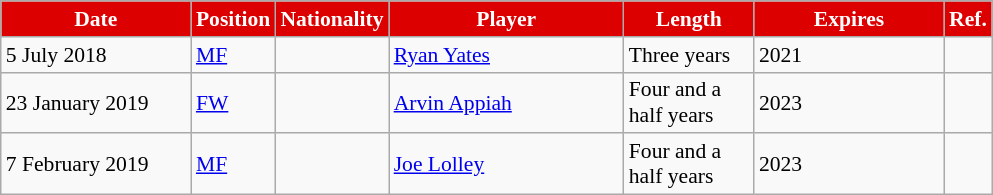<table class="wikitable" style="text-align:left; font-size:90%">
<tr>
<th style="background:#DD0000; color:#FFFFFF; width:120px;">Date</th>
<th style="background:#DD0000; color:#FFFFFF; width:25px;">Position</th>
<th style="background:#DD0000; color:#FFFFFF; width:50px;">Nationality</th>
<th style="background:#DD0000; color:#FFFFFF; width:150px;">Player</th>
<th style="background:#DD0000; color:#FFFFFF; width:80px;">Length</th>
<th style="background:#DD0000; color:#FFFFFF; width:120px;">Expires</th>
<th style="background:#DD0000; color:#FFFFFF; width:25px;">Ref.</th>
</tr>
<tr>
<td>5 July 2018</td>
<td><a href='#'>MF</a></td>
<td></td>
<td><a href='#'>Ryan Yates</a></td>
<td>Three years</td>
<td>2021</td>
<td></td>
</tr>
<tr>
<td>23 January 2019</td>
<td><a href='#'>FW</a></td>
<td></td>
<td><a href='#'>Arvin Appiah</a></td>
<td>Four and a half years</td>
<td>2023</td>
<td></td>
</tr>
<tr>
<td>7 February 2019</td>
<td><a href='#'>MF</a></td>
<td></td>
<td><a href='#'>Joe Lolley</a></td>
<td>Four and a half years</td>
<td>2023</td>
<td></td>
</tr>
</table>
